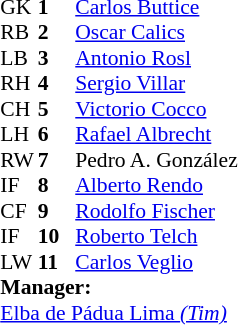<table style="font-size:90%; margin:0.2em auto;" cellspacing="0" cellpadding="0">
<tr>
<th width="25"></th>
<th width="25"></th>
</tr>
<tr>
<td>GK</td>
<td><strong>1</strong></td>
<td> <a href='#'>Carlos Buttice</a></td>
</tr>
<tr>
<td>RB</td>
<td><strong>2</strong></td>
<td> <a href='#'>Oscar Calics</a></td>
</tr>
<tr>
<td>LB</td>
<td><strong>3</strong></td>
<td> <a href='#'>Antonio Rosl</a></td>
</tr>
<tr>
<td>RH</td>
<td><strong>4</strong></td>
<td> <a href='#'>Sergio Villar</a></td>
</tr>
<tr>
<td>CH</td>
<td><strong>5</strong></td>
<td> <a href='#'>Victorio Cocco</a></td>
</tr>
<tr>
<td>LH</td>
<td><strong>6</strong></td>
<td> <a href='#'>Rafael Albrecht</a></td>
</tr>
<tr>
<td>RW</td>
<td><strong>7</strong></td>
<td> Pedro A. González</td>
</tr>
<tr>
<td>IF</td>
<td><strong>8</strong></td>
<td> <a href='#'>Alberto Rendo</a></td>
</tr>
<tr>
<td>CF</td>
<td><strong>9</strong></td>
<td> <a href='#'>Rodolfo Fischer</a></td>
</tr>
<tr>
<td>IF</td>
<td><strong>10</strong></td>
<td> <a href='#'>Roberto Telch</a></td>
</tr>
<tr>
<td>LW</td>
<td><strong>11</strong></td>
<td> <a href='#'>Carlos Veglio</a></td>
</tr>
<tr>
<td colspan=3><strong>Manager:</strong></td>
</tr>
<tr>
<td colspan=4> <a href='#'>Elba de Pádua Lima <em>(Tim)</em></a></td>
</tr>
</table>
